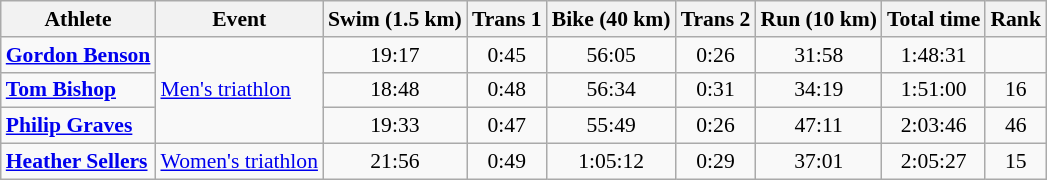<table class="wikitable" style="font-size:90%;">
<tr>
<th>Athlete</th>
<th>Event</th>
<th>Swim (1.5 km)</th>
<th>Trans 1</th>
<th>Bike (40 km)</th>
<th>Trans 2</th>
<th>Run (10 km)</th>
<th>Total time</th>
<th>Rank</th>
</tr>
<tr align=center>
<td align=left><strong><a href='#'>Gordon Benson</a></strong></td>
<td style="text-align:left;" rowspan="3"><a href='#'>Men's triathlon</a></td>
<td>19:17</td>
<td>0:45</td>
<td>56:05</td>
<td>0:26</td>
<td>31:58</td>
<td>1:48:31</td>
<td></td>
</tr>
<tr align=center>
<td align=left><strong><a href='#'>Tom Bishop</a></strong></td>
<td>18:48</td>
<td>0:48</td>
<td>56:34</td>
<td>0:31</td>
<td>34:19</td>
<td>1:51:00</td>
<td>16</td>
</tr>
<tr align=center>
<td align=left><strong><a href='#'>Philip Graves</a></strong></td>
<td>19:33</td>
<td>0:47</td>
<td>55:49</td>
<td>0:26</td>
<td>47:11</td>
<td>2:03:46</td>
<td>46</td>
</tr>
<tr align=center>
<td align=left><strong><a href='#'>Heather Sellers</a></strong></td>
<td><a href='#'>Women's triathlon</a></td>
<td>21:56</td>
<td>0:49</td>
<td>1:05:12</td>
<td>0:29</td>
<td>37:01</td>
<td>2:05:27</td>
<td>15</td>
</tr>
</table>
